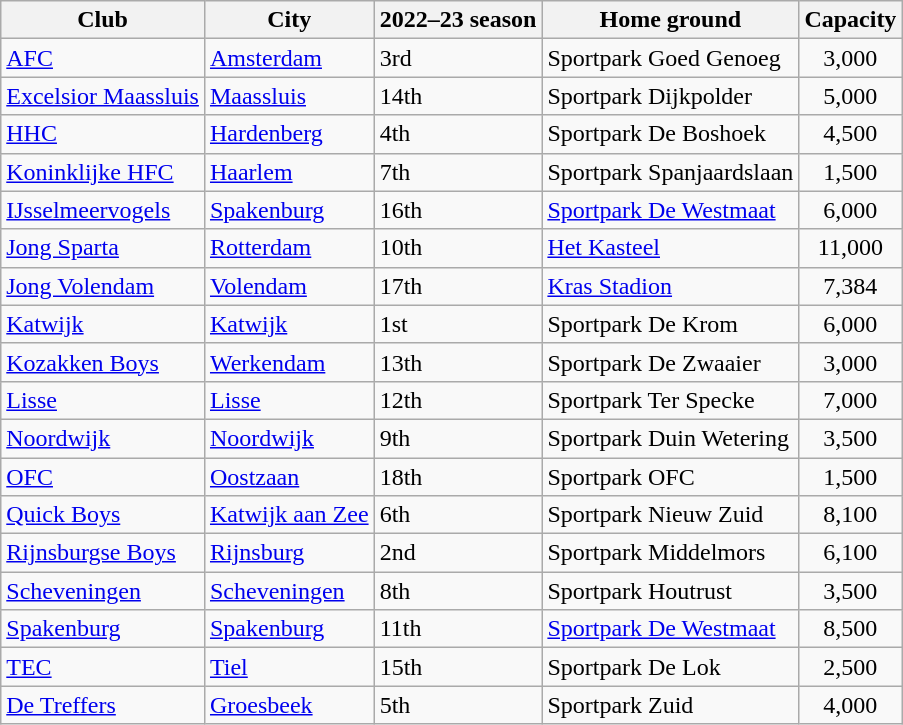<table class="wikitable">
<tr>
<th>Club</th>
<th>City</th>
<th>2022–23 season</th>
<th>Home ground</th>
<th>Capacity</th>
</tr>
<tr>
<td><a href='#'>AFC</a></td>
<td><a href='#'>Amsterdam</a></td>
<td>3rd</td>
<td>Sportpark Goed Genoeg</td>
<td style="text-align: center;">3,000</td>
</tr>
<tr>
<td><a href='#'>Excelsior Maassluis</a></td>
<td><a href='#'>Maassluis</a></td>
<td>14th</td>
<td>Sportpark Dijkpolder</td>
<td style="text-align: center;">5,000</td>
</tr>
<tr>
<td><a href='#'>HHC</a></td>
<td><a href='#'>Hardenberg</a></td>
<td>4th</td>
<td>Sportpark De Boshoek</td>
<td style="text-align: center;">4,500</td>
</tr>
<tr>
<td><a href='#'>Koninklijke HFC</a></td>
<td><a href='#'>Haarlem</a></td>
<td>7th</td>
<td>Sportpark Spanjaardslaan</td>
<td style="text-align: center;">1,500</td>
</tr>
<tr>
<td><a href='#'>IJsselmeervogels</a></td>
<td><a href='#'>Spakenburg</a></td>
<td>16th</td>
<td><a href='#'>Sportpark De Westmaat</a></td>
<td style="text-align: center;">6,000</td>
</tr>
<tr>
<td><a href='#'>Jong Sparta</a></td>
<td><a href='#'>Rotterdam</a></td>
<td>10th</td>
<td><a href='#'>Het Kasteel</a></td>
<td style="text-align: center;">11,000</td>
</tr>
<tr>
<td><a href='#'>Jong Volendam</a></td>
<td><a href='#'>Volendam</a></td>
<td>17th</td>
<td><a href='#'>Kras Stadion</a></td>
<td style="text-align:center;">7,384</td>
</tr>
<tr>
<td><a href='#'>Katwijk</a></td>
<td><a href='#'>Katwijk</a></td>
<td>1st</td>
<td>Sportpark De Krom</td>
<td style="text-align: center;">6,000</td>
</tr>
<tr>
<td><a href='#'>Kozakken Boys</a></td>
<td><a href='#'>Werkendam</a></td>
<td>13th</td>
<td>Sportpark De Zwaaier</td>
<td style="text-align: center;">3,000</td>
</tr>
<tr>
<td><a href='#'>Lisse</a></td>
<td><a href='#'>Lisse</a></td>
<td>12th</td>
<td>Sportpark Ter Specke</td>
<td style="text-align: center;">7,000</td>
</tr>
<tr>
<td><a href='#'>Noordwijk</a></td>
<td><a href='#'>Noordwijk</a></td>
<td>9th</td>
<td>Sportpark Duin Wetering</td>
<td style="text-align: center;">3,500</td>
</tr>
<tr>
<td><a href='#'>OFC</a></td>
<td><a href='#'>Oostzaan</a></td>
<td>18th</td>
<td>Sportpark OFC</td>
<td style="text-align: center;">1,500</td>
</tr>
<tr>
<td><a href='#'>Quick Boys</a></td>
<td><a href='#'>Katwijk aan Zee</a></td>
<td>6th</td>
<td>Sportpark Nieuw Zuid</td>
<td style="text-align: center;">8,100</td>
</tr>
<tr>
<td><a href='#'>Rijnsburgse Boys</a></td>
<td><a href='#'>Rijnsburg</a></td>
<td>2nd</td>
<td>Sportpark Middelmors</td>
<td style="text-align: center;">6,100</td>
</tr>
<tr>
<td><a href='#'>Scheveningen</a></td>
<td><a href='#'>Scheveningen</a></td>
<td>8th</td>
<td>Sportpark Houtrust</td>
<td style="text-align: center;">3,500</td>
</tr>
<tr>
<td><a href='#'>Spakenburg</a></td>
<td><a href='#'>Spakenburg</a></td>
<td>11th</td>
<td><a href='#'>Sportpark De Westmaat</a></td>
<td style="text-align: center;">8,500</td>
</tr>
<tr>
<td><a href='#'>TEC</a></td>
<td><a href='#'>Tiel</a></td>
<td>15th</td>
<td>Sportpark De Lok</td>
<td style="text-align:center;">2,500</td>
</tr>
<tr>
<td><a href='#'>De Treffers</a></td>
<td><a href='#'>Groesbeek</a></td>
<td>5th</td>
<td>Sportpark Zuid</td>
<td style="text-align: center;">4,000</td>
</tr>
</table>
